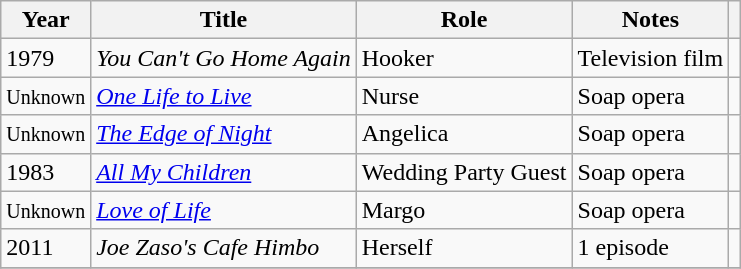<table class="wikitable">
<tr>
<th>Year</th>
<th>Title</th>
<th>Role</th>
<th class=unsortable>Notes</th>
<th class=unsortable></th>
</tr>
<tr>
<td>1979</td>
<td><em>You Can't Go Home Again</em></td>
<td>Hooker</td>
<td>Television film</td>
<td></td>
</tr>
<tr>
<td><small>Unknown</small></td>
<td><em><a href='#'>One Life to Live</a></em></td>
<td>Nurse</td>
<td>Soap opera</td>
<td></td>
</tr>
<tr>
<td><small>Unknown</small></td>
<td><em><a href='#'>The Edge of Night</a></em></td>
<td>Angelica</td>
<td>Soap opera</td>
<td></td>
</tr>
<tr>
<td>1983</td>
<td><em><a href='#'>All My Children</a></em></td>
<td>Wedding Party Guest</td>
<td>Soap opera</td>
<td></td>
</tr>
<tr>
<td><small>Unknown</small></td>
<td><em><a href='#'>Love of Life</a></em></td>
<td>Margo</td>
<td>Soap opera</td>
<td></td>
</tr>
<tr>
<td>2011</td>
<td><em>Joe Zaso's Cafe Himbo</em></td>
<td>Herself</td>
<td>1 episode</td>
<td></td>
</tr>
<tr>
</tr>
</table>
